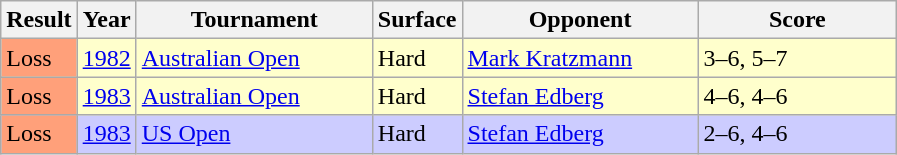<table class="sortable wikitable">
<tr>
<th style="width:40px;">Result</th>
<th style="width:30px;">Year</th>
<th style="width:150px;">Tournament</th>
<th style="width:50px;">Surface</th>
<th style="width:150px;">Opponent</th>
<th style="width:125px;" class="unsortable">Score</th>
</tr>
<tr style="background:#ffffcc;">
<td style="background:#ffa07a;">Loss</td>
<td><a href='#'>1982</a></td>
<td><a href='#'>Australian Open</a></td>
<td>Hard</td>
<td> <a href='#'>Mark Kratzmann</a></td>
<td>3–6, 5–7</td>
</tr>
<tr style="background:#ffffcc;">
<td style="background:#ffa07a;">Loss</td>
<td><a href='#'>1983</a></td>
<td><a href='#'>Australian Open</a></td>
<td>Hard</td>
<td> <a href='#'>Stefan Edberg</a></td>
<td>4–6, 4–6</td>
</tr>
<tr style="background:#ccccff;">
<td style="background:#ffa07a;">Loss</td>
<td><a href='#'>1983</a></td>
<td><a href='#'>US Open</a></td>
<td>Hard</td>
<td> <a href='#'>Stefan Edberg</a></td>
<td>2–6, 4–6</td>
</tr>
</table>
